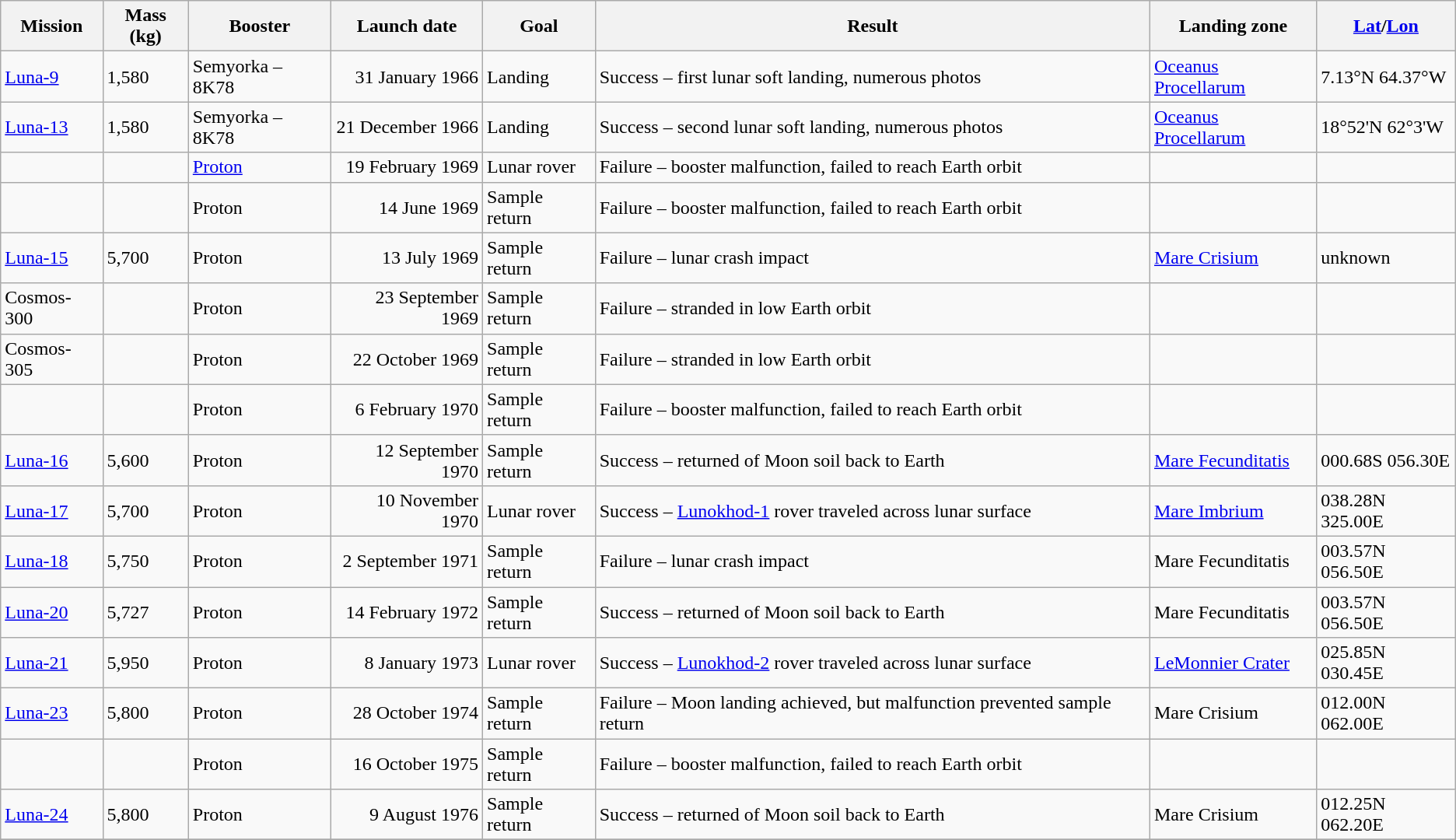<table class="wikitable" style=" background: #f9f9f9; border-collapse: collapse;">
<tr>
<th align=left>Mission</th>
<th align=center>Mass (kg)</th>
<th align=center>Booster</th>
<th align=center>Launch date</th>
<th align=center>Goal</th>
<th align=center>Result</th>
<th align=center>Landing zone</th>
<th align=center><a href='#'>Lat</a>/<a href='#'>Lon</a></th>
</tr>
<tr>
<td><a href='#'>Luna-9</a></td>
<td>1,580</td>
<td>Semyorka – 8K78</td>
<td align="right">31 January 1966</td>
<td>Landing</td>
<td><span>Success</span> – first lunar soft landing, numerous photos</td>
<td><a href='#'>Oceanus Procellarum</a></td>
<td>7.13°N 64.37°W</td>
</tr>
<tr>
<td><a href='#'>Luna-13</a></td>
<td>1,580</td>
<td>Semyorka – 8K78</td>
<td align="right">21 December 1966</td>
<td>Landing</td>
<td><span>Success</span> – second lunar soft landing, numerous photos</td>
<td><a href='#'>Oceanus Procellarum</a></td>
<td>18°52'N 62°3'W</td>
</tr>
<tr>
<td></td>
<td></td>
<td><a href='#'>Proton</a></td>
<td align="right">19 February 1969</td>
<td>Lunar rover</td>
<td><span>Failure</span> – booster malfunction, failed to reach Earth orbit</td>
<td></td>
<td></td>
</tr>
<tr>
<td></td>
<td></td>
<td>Proton</td>
<td align="right">14 June 1969</td>
<td>Sample return</td>
<td><span>Failure</span> – booster malfunction, failed to reach Earth orbit</td>
<td></td>
<td></td>
</tr>
<tr>
<td><a href='#'>Luna-15</a></td>
<td>5,700</td>
<td>Proton</td>
<td align="right">13 July 1969</td>
<td>Sample return</td>
<td><span>Failure</span> – lunar crash impact</td>
<td><a href='#'>Mare Crisium</a></td>
<td>unknown</td>
</tr>
<tr>
<td>Cosmos-300</td>
<td></td>
<td>Proton</td>
<td align="right">23 September 1969</td>
<td>Sample return</td>
<td><span>Failure</span> – stranded in low Earth orbit</td>
<td></td>
<td></td>
</tr>
<tr>
<td>Cosmos-305</td>
<td></td>
<td>Proton</td>
<td align="right">22 October 1969</td>
<td>Sample return</td>
<td><span>Failure</span> – stranded in low Earth orbit</td>
<td></td>
<td></td>
</tr>
<tr>
<td></td>
<td></td>
<td>Proton</td>
<td align="right">6 February 1970</td>
<td>Sample return</td>
<td><span>Failure</span> – booster malfunction, failed to reach Earth orbit</td>
<td></td>
<td></td>
</tr>
<tr>
<td><a href='#'>Luna-16</a></td>
<td>5,600</td>
<td>Proton</td>
<td align="right">12 September 1970</td>
<td>Sample return</td>
<td><span>Success</span> – returned  of Moon soil back to Earth</td>
<td><a href='#'>Mare Fecunditatis</a></td>
<td>000.68S 056.30E</td>
</tr>
<tr>
<td><a href='#'>Luna-17</a></td>
<td>5,700</td>
<td>Proton</td>
<td align="right">10 November 1970</td>
<td>Lunar rover</td>
<td><span>Success</span> – <a href='#'>Lunokhod-1</a> rover traveled  across lunar surface</td>
<td><a href='#'>Mare Imbrium</a></td>
<td>038.28N 325.00E</td>
</tr>
<tr>
<td><a href='#'>Luna-18</a></td>
<td>5,750</td>
<td>Proton</td>
<td align="right">2 September 1971</td>
<td>Sample return</td>
<td><span>Failure</span> – lunar crash impact</td>
<td>Mare Fecunditatis</td>
<td>003.57N 056.50E</td>
</tr>
<tr>
<td><a href='#'>Luna-20</a></td>
<td>5,727</td>
<td>Proton</td>
<td align="right">14 February 1972</td>
<td>Sample return</td>
<td><span>Success</span> – returned  of Moon soil back to Earth</td>
<td>Mare Fecunditatis</td>
<td>003.57N 056.50E</td>
</tr>
<tr>
<td><a href='#'>Luna-21</a></td>
<td>5,950</td>
<td>Proton</td>
<td align="right">8 January 1973</td>
<td>Lunar rover</td>
<td><span>Success</span> – <a href='#'>Lunokhod-2</a> rover traveled  across lunar surface</td>
<td><a href='#'>LeMonnier Crater</a></td>
<td>025.85N 030.45E</td>
</tr>
<tr>
<td><a href='#'>Luna-23</a></td>
<td>5,800</td>
<td>Proton</td>
<td align="right">28 October 1974</td>
<td>Sample return</td>
<td><span>Failure</span> – Moon landing achieved, but malfunction prevented sample return</td>
<td>Mare Crisium</td>
<td>012.00N 062.00E</td>
</tr>
<tr>
<td></td>
<td></td>
<td>Proton</td>
<td align="right">16 October 1975</td>
<td>Sample return</td>
<td><span>Failure</span> – booster malfunction, failed to reach Earth orbit</td>
<td></td>
<td></td>
</tr>
<tr>
<td><a href='#'>Luna-24</a></td>
<td>5,800</td>
<td>Proton</td>
<td align="right">9 August 1976</td>
<td>Sample return</td>
<td><span>Success</span> – returned  of Moon soil back to Earth</td>
<td>Mare Crisium</td>
<td>012.25N 062.20E</td>
</tr>
<tr>
</tr>
</table>
